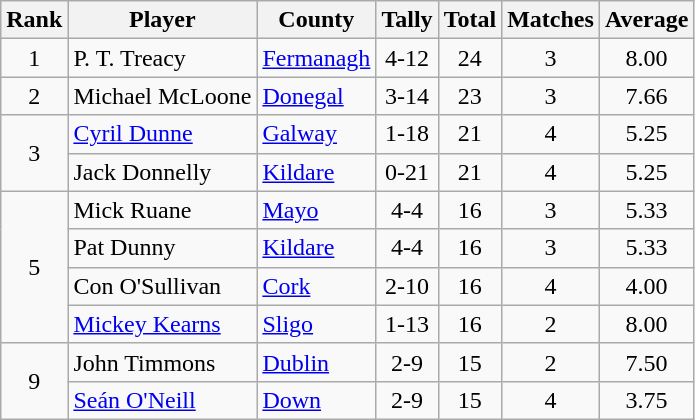<table class="wikitable">
<tr>
<th>Rank</th>
<th>Player</th>
<th>County</th>
<th>Tally</th>
<th>Total</th>
<th>Matches</th>
<th>Average</th>
</tr>
<tr>
<td rowspan=1 align=center>1</td>
<td>P. T. Treacy</td>
<td><a href='#'>Fermanagh</a></td>
<td align=center>4-12</td>
<td align=center>24</td>
<td align=center>3</td>
<td align=center>8.00</td>
</tr>
<tr>
<td rowspan=1 align=center>2</td>
<td>Michael McLoone</td>
<td><a href='#'>Donegal</a></td>
<td align=center>3-14</td>
<td align=center>23</td>
<td align=center>3</td>
<td align=center>7.66</td>
</tr>
<tr>
<td rowspan=2 align=center>3</td>
<td><a href='#'>Cyril Dunne</a></td>
<td><a href='#'>Galway</a></td>
<td align=center>1-18</td>
<td align=center>21</td>
<td align=center>4</td>
<td align=center>5.25</td>
</tr>
<tr>
<td>Jack Donnelly</td>
<td><a href='#'>Kildare</a></td>
<td align=center>0-21</td>
<td align=center>21</td>
<td align=center>4</td>
<td align=center>5.25</td>
</tr>
<tr>
<td rowspan=4 align=center>5</td>
<td>Mick Ruane</td>
<td><a href='#'>Mayo</a></td>
<td align=center>4-4</td>
<td align=center>16</td>
<td align=center>3</td>
<td align=center>5.33</td>
</tr>
<tr>
<td>Pat Dunny</td>
<td><a href='#'>Kildare</a></td>
<td align=center>4-4</td>
<td align=center>16</td>
<td align=center>3</td>
<td align=center>5.33</td>
</tr>
<tr>
<td>Con O'Sullivan</td>
<td><a href='#'>Cork</a></td>
<td align=center>2-10</td>
<td align=center>16</td>
<td align=center>4</td>
<td align=center>4.00</td>
</tr>
<tr>
<td><a href='#'>Mickey Kearns</a></td>
<td><a href='#'>Sligo</a></td>
<td align=center>1-13</td>
<td align=center>16</td>
<td align=center>2</td>
<td align=center>8.00</td>
</tr>
<tr>
<td rowspan=2 align=center>9</td>
<td>John Timmons</td>
<td><a href='#'>Dublin</a></td>
<td align=center>2-9</td>
<td align=center>15</td>
<td align=center>2</td>
<td align=center>7.50</td>
</tr>
<tr>
<td><a href='#'>Seán O'Neill</a></td>
<td><a href='#'>Down</a></td>
<td align=center>2-9</td>
<td align=center>15</td>
<td align=center>4</td>
<td align=center>3.75</td>
</tr>
</table>
